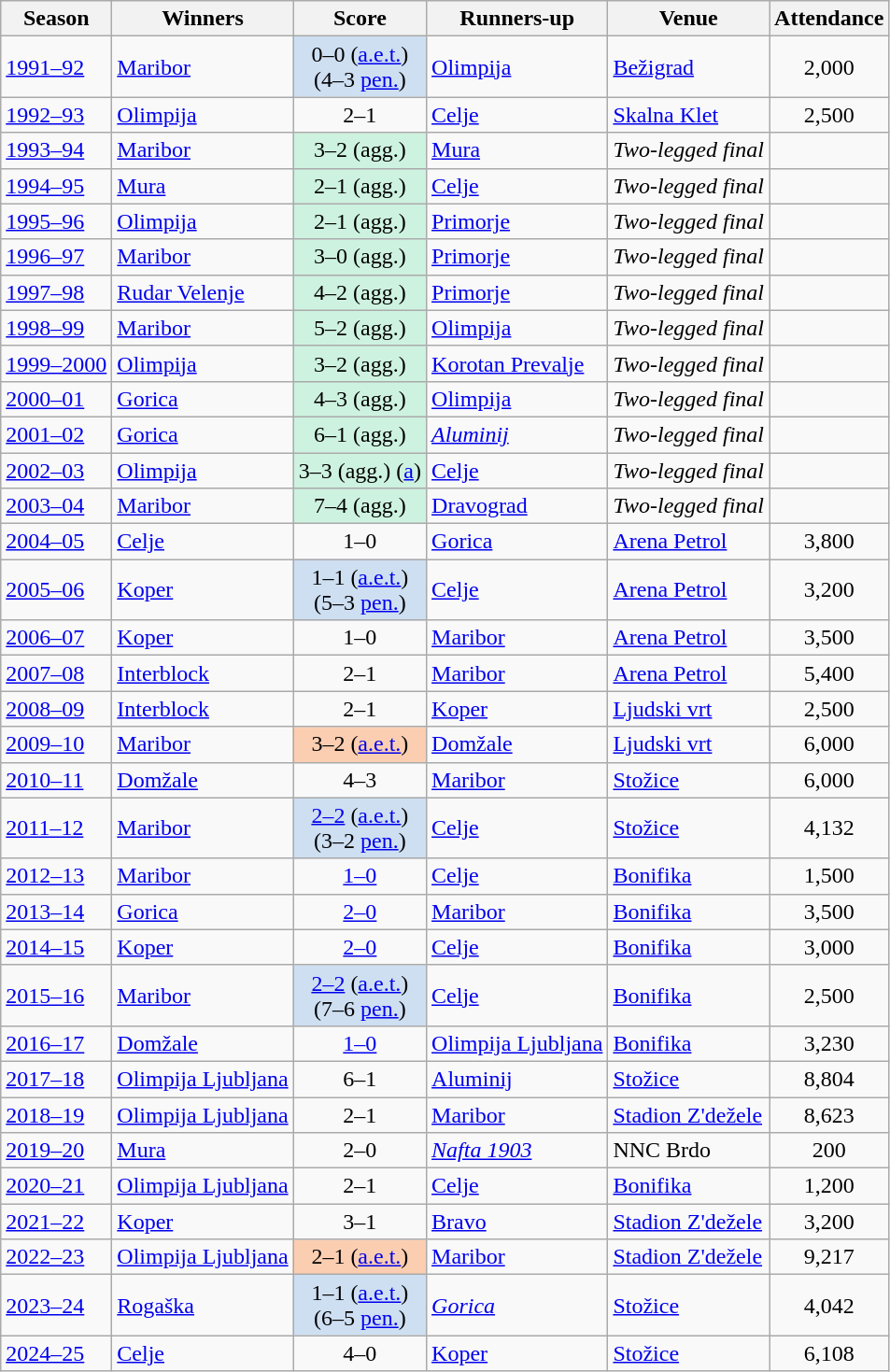<table class="sortable wikitable">
<tr>
<th>Season</th>
<th>Winners</th>
<th>Score</th>
<th>Runners-up</th>
<th>Venue</th>
<th>Attendance</th>
</tr>
<tr>
<td><a href='#'>1991–92</a></td>
<td><a href='#'>Maribor</a></td>
<td align=center style="background-color:#cedff2">0–0 (<a href='#'>a.e.t.</a>)<br>(4–3 <a href='#'>pen.</a>)</td>
<td><a href='#'>Olimpija</a></td>
<td><a href='#'>Bežigrad</a></td>
<td align=center>2,000</td>
</tr>
<tr>
<td><a href='#'>1992–93</a></td>
<td><a href='#'>Olimpija</a></td>
<td align=center>2–1</td>
<td><a href='#'>Celje</a></td>
<td><a href='#'>Skalna Klet</a></td>
<td align=center>2,500</td>
</tr>
<tr>
<td><a href='#'>1993–94</a></td>
<td><a href='#'>Maribor</a></td>
<td align=center style="background-color:#cef2e0">3–2 (agg.)</td>
<td><a href='#'>Mura</a></td>
<td><em>Two-legged final</em></td>
<td align=center></td>
</tr>
<tr>
<td><a href='#'>1994–95</a></td>
<td><a href='#'>Mura</a></td>
<td align=center style="background-color:#cef2e0">2–1 (agg.)</td>
<td><a href='#'>Celje</a></td>
<td><em>Two-legged final</em></td>
<td align=center></td>
</tr>
<tr>
<td><a href='#'>1995–96</a></td>
<td><a href='#'>Olimpija</a></td>
<td align=center style="background-color:#cef2e0">2–1 (agg.)</td>
<td><a href='#'>Primorje</a></td>
<td><em>Two-legged final</em></td>
<td align=center></td>
</tr>
<tr>
<td><a href='#'>1996–97</a></td>
<td><a href='#'>Maribor</a></td>
<td align=center style="background-color:#cef2e0">3–0 (agg.)</td>
<td><a href='#'>Primorje</a></td>
<td><em>Two-legged final</em></td>
<td align=center></td>
</tr>
<tr>
<td><a href='#'>1997–98</a></td>
<td><a href='#'>Rudar Velenje</a></td>
<td align=center style="background-color:#cef2e0">4–2 (agg.)</td>
<td><a href='#'>Primorje</a></td>
<td><em>Two-legged final</em></td>
<td align=center></td>
</tr>
<tr>
<td><a href='#'>1998–99</a></td>
<td><a href='#'>Maribor</a></td>
<td align=center style="background-color:#cef2e0">5–2 (agg.)</td>
<td><a href='#'>Olimpija</a></td>
<td><em>Two-legged final</em></td>
<td align=center></td>
</tr>
<tr>
<td><a href='#'>1999–2000</a></td>
<td><a href='#'>Olimpija</a></td>
<td align=center style="background-color:#cef2e0">3–2 (agg.)</td>
<td><a href='#'>Korotan Prevalje</a></td>
<td><em>Two-legged final</em></td>
<td align=center></td>
</tr>
<tr>
<td><a href='#'>2000–01</a></td>
<td><a href='#'>Gorica</a></td>
<td align=center style="background-color:#cef2e0">4–3 (agg.)</td>
<td><a href='#'>Olimpija</a></td>
<td><em>Two-legged final</em></td>
<td align=center></td>
</tr>
<tr>
<td><a href='#'>2001–02</a></td>
<td><a href='#'>Gorica</a></td>
<td align=center style="background-color:#cef2e0">6–1 (agg.)</td>
<td><em><a href='#'>Aluminij</a></em></td>
<td><em>Two-legged final</em></td>
<td align=center></td>
</tr>
<tr>
<td><a href='#'>2002–03</a></td>
<td><a href='#'>Olimpija</a></td>
<td align=center style="background-color:#cef2e0">3–3 (agg.) (<a href='#'>a</a>)</td>
<td><a href='#'>Celje</a></td>
<td><em>Two-legged final</em></td>
<td align=center></td>
</tr>
<tr>
<td><a href='#'>2003–04</a></td>
<td><a href='#'>Maribor</a></td>
<td align=center style="background-color:#cef2e0">7–4 (agg.)</td>
<td><a href='#'>Dravograd</a></td>
<td><em>Two-legged final</em></td>
<td align=center></td>
</tr>
<tr>
<td><a href='#'>2004–05</a></td>
<td><a href='#'>Celje</a></td>
<td align=center>1–0</td>
<td><a href='#'>Gorica</a></td>
<td><a href='#'>Arena Petrol</a></td>
<td align=center>3,800</td>
</tr>
<tr>
<td><a href='#'>2005–06</a></td>
<td><a href='#'>Koper</a></td>
<td align=center style="background-color:#cedff2">1–1 (<a href='#'>a.e.t.</a>)<br>(5–3 <a href='#'>pen.</a>)</td>
<td><a href='#'>Celje</a></td>
<td><a href='#'>Arena Petrol</a></td>
<td align=center>3,200</td>
</tr>
<tr>
<td><a href='#'>2006–07</a></td>
<td><a href='#'>Koper</a></td>
<td align=center>1–0</td>
<td><a href='#'>Maribor</a></td>
<td><a href='#'>Arena Petrol</a></td>
<td align=center>3,500</td>
</tr>
<tr>
<td><a href='#'>2007–08</a></td>
<td><a href='#'>Interblock</a></td>
<td align=center>2–1</td>
<td><a href='#'>Maribor</a></td>
<td><a href='#'>Arena Petrol</a></td>
<td align=center>5,400</td>
</tr>
<tr>
<td><a href='#'>2008–09</a></td>
<td><a href='#'>Interblock</a></td>
<td align=center>2–1</td>
<td><a href='#'>Koper</a></td>
<td><a href='#'>Ljudski vrt</a></td>
<td align=center>2,500</td>
</tr>
<tr>
<td><a href='#'>2009–10</a></td>
<td><a href='#'>Maribor</a></td>
<td align=center style="background-color:#FBCEB1">3–2 (<a href='#'>a.e.t.</a>)</td>
<td><a href='#'>Domžale</a></td>
<td><a href='#'>Ljudski vrt</a></td>
<td align=center>6,000</td>
</tr>
<tr>
<td><a href='#'>2010–11</a></td>
<td><a href='#'>Domžale</a></td>
<td align=center>4–3</td>
<td><a href='#'>Maribor</a></td>
<td><a href='#'>Stožice</a></td>
<td align=center>6,000</td>
</tr>
<tr>
<td><a href='#'>2011–12</a></td>
<td><a href='#'>Maribor</a></td>
<td align=center style="background-color:#cedff2"><a href='#'>2–2</a> (<a href='#'>a.e.t.</a>)<br>(3–2 <a href='#'>pen.</a>)</td>
<td><a href='#'>Celje</a></td>
<td><a href='#'>Stožice</a></td>
<td align=center>4,132</td>
</tr>
<tr>
<td><a href='#'>2012–13</a></td>
<td><a href='#'>Maribor</a></td>
<td align=center><a href='#'>1–0</a></td>
<td><a href='#'>Celje</a></td>
<td><a href='#'>Bonifika</a></td>
<td align=center>1,500</td>
</tr>
<tr>
<td><a href='#'>2013–14</a></td>
<td><a href='#'>Gorica</a></td>
<td align=center><a href='#'>2–0</a></td>
<td><a href='#'>Maribor</a></td>
<td><a href='#'>Bonifika</a></td>
<td align=center>3,500</td>
</tr>
<tr>
<td><a href='#'>2014–15</a></td>
<td><a href='#'>Koper</a></td>
<td align=center><a href='#'>2–0</a></td>
<td><a href='#'>Celje</a></td>
<td><a href='#'>Bonifika</a></td>
<td align=center>3,000</td>
</tr>
<tr>
<td><a href='#'>2015–16</a></td>
<td><a href='#'>Maribor</a></td>
<td align=center style="background-color:#cedff2"><a href='#'>2–2</a> (<a href='#'>a.e.t.</a>)<br>(7–6 <a href='#'>pen.</a>)</td>
<td><a href='#'>Celje</a></td>
<td><a href='#'>Bonifika</a></td>
<td align=center>2,500</td>
</tr>
<tr>
<td><a href='#'>2016–17</a></td>
<td><a href='#'>Domžale</a></td>
<td align=center><a href='#'>1–0</a></td>
<td><a href='#'>Olimpija Ljubljana</a></td>
<td><a href='#'>Bonifika</a></td>
<td align=center>3,230</td>
</tr>
<tr>
<td><a href='#'>2017–18</a></td>
<td><a href='#'>Olimpija Ljubljana</a></td>
<td align=center>6–1</td>
<td><a href='#'>Aluminij</a></td>
<td><a href='#'>Stožice</a></td>
<td align=center>8,804</td>
</tr>
<tr>
<td><a href='#'>2018–19</a></td>
<td><a href='#'>Olimpija Ljubljana</a></td>
<td align=center>2–1</td>
<td><a href='#'>Maribor</a></td>
<td><a href='#'>Stadion Z'dežele</a></td>
<td align=center>8,623</td>
</tr>
<tr>
<td><a href='#'>2019–20</a></td>
<td><a href='#'>Mura</a></td>
<td align=center>2–0</td>
<td><em><a href='#'>Nafta 1903</a></em></td>
<td>NNC Brdo</td>
<td align=center>200</td>
</tr>
<tr>
<td><a href='#'>2020–21</a></td>
<td><a href='#'>Olimpija Ljubljana</a></td>
<td align=center>2–1</td>
<td><a href='#'>Celje</a></td>
<td><a href='#'>Bonifika</a></td>
<td align=center>1,200</td>
</tr>
<tr>
<td><a href='#'>2021–22</a></td>
<td><a href='#'>Koper</a></td>
<td align=center>3–1</td>
<td><a href='#'>Bravo</a></td>
<td><a href='#'>Stadion Z'dežele</a></td>
<td align=center>3,200</td>
</tr>
<tr>
<td><a href='#'>2022–23</a></td>
<td><a href='#'>Olimpija Ljubljana</a></td>
<td align=center style="background-color:#FBCEB1">2–1 (<a href='#'>a.e.t.</a>)</td>
<td><a href='#'>Maribor</a></td>
<td><a href='#'>Stadion Z'dežele</a></td>
<td align=center>9,217</td>
</tr>
<tr>
<td><a href='#'>2023–24</a></td>
<td><a href='#'>Rogaška</a></td>
<td align=center style="background-color:#cedff2">1–1 (<a href='#'>a.e.t.</a>)<br>(6–5 <a href='#'>pen.</a>)</td>
<td><em><a href='#'>Gorica</a></em></td>
<td><a href='#'>Stožice</a></td>
<td align=center>4,042</td>
</tr>
<tr>
<td><a href='#'>2024–25</a></td>
<td><a href='#'>Celje</a></td>
<td align=center>4–0</td>
<td><a href='#'>Koper</a></td>
<td><a href='#'>Stožice</a></td>
<td align=center>6,108</td>
</tr>
</table>
